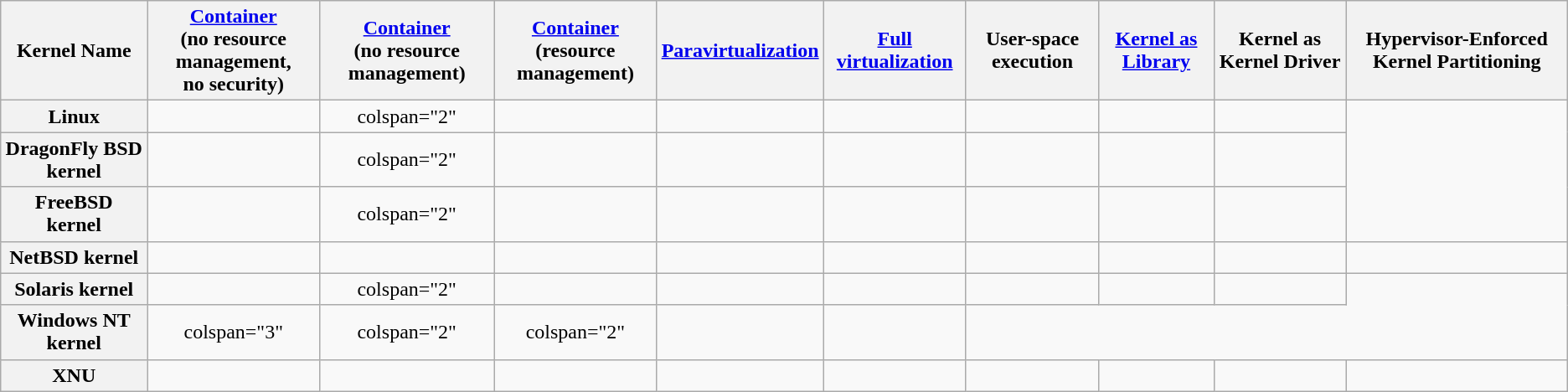<table class="sortable sort-under wikitable" style="text-align: center; width: auto">
<tr>
<th>Kernel Name</th>
<th><a href='#'>Container</a><br>(no resource management,<br>no security)</th>
<th><a href='#'>Container</a><br>(no resource management)</th>
<th><a href='#'>Container</a><br>(resource management)</th>
<th><a href='#'>Paravirtualization</a></th>
<th><a href='#'>Full virtualization</a></th>
<th>User-space execution</th>
<th><a href='#'>Kernel as Library</a></th>
<th>Kernel as Kernel Driver</th>
<th>Hypervisor-Enforced Kernel Partitioning</th>
</tr>
<tr>
<th>Linux</th>
<td></td>
<td>colspan="2" </td>
<td></td>
<td></td>
<td></td>
<td></td>
<td></td>
<td></td>
</tr>
<tr>
<th>DragonFly BSD kernel</th>
<td></td>
<td>colspan="2" </td>
<td></td>
<td></td>
<td></td>
<td></td>
<td></td>
<td></td>
</tr>
<tr>
<th>FreeBSD kernel</th>
<td></td>
<td>colspan="2" </td>
<td></td>
<td></td>
<td></td>
<td></td>
<td></td>
<td></td>
</tr>
<tr>
<th>NetBSD kernel</th>
<td></td>
<td></td>
<td></td>
<td></td>
<td></td>
<td></td>
<td></td>
<td></td>
<td></td>
</tr>
<tr>
<th>Solaris kernel</th>
<td></td>
<td>colspan="2" </td>
<td></td>
<td></td>
<td></td>
<td></td>
<td></td>
<td></td>
</tr>
<tr>
<th>Windows NT kernel</th>
<td>colspan="3" </td>
<td>colspan="2" </td>
<td>colspan="2" </td>
<td></td>
<td></td>
</tr>
<tr>
<th>XNU</th>
<td></td>
<td></td>
<td></td>
<td></td>
<td></td>
<td></td>
<td></td>
<td></td>
<td></td>
</tr>
</table>
